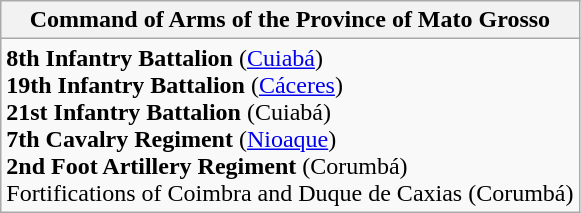<table class="wikitable mw-collapsible mw-collapsed">
<tr>
<th><strong>Command of Arms of the Province of Mato Grosso</strong></th>
</tr>
<tr>
<td><strong>8th Infantry Battalion</strong> (<a href='#'>Cuiabá</a>)<br><strong>19th Infantry Battalion</strong> (<a href='#'>Cáceres</a>)<br><strong>21st Infantry Battalion</strong> (Cuiabá)<br><strong>7th Cavalry Regiment</strong> (<a href='#'>Nioaque</a>)<br><strong>2nd Foot Artillery Regiment</strong> (Corumbá)<br>Fortifications of Coimbra and Duque de Caxias (Corumbá)</td>
</tr>
</table>
